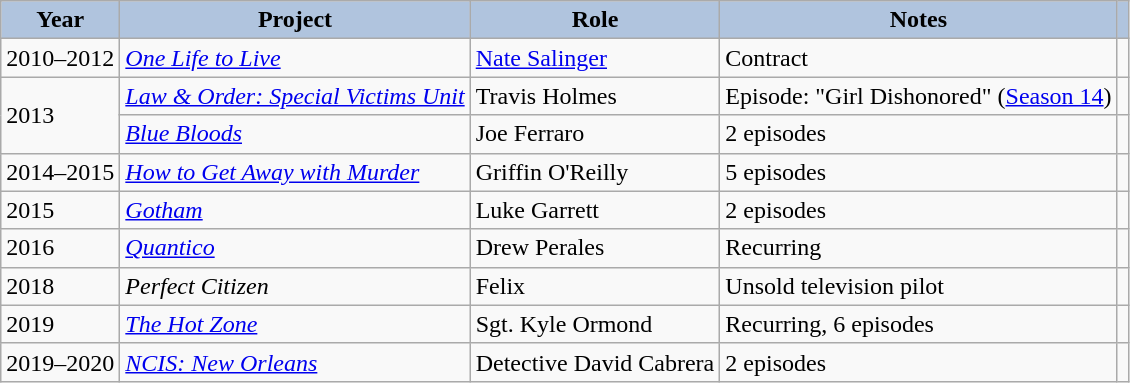<table class="wikitable">
<tr>
<th style="background:#B0C4DE;">Year</th>
<th style="background:#B0C4DE;">Project</th>
<th style="background:#B0C4DE;">Role</th>
<th style="background:#B0C4DE;">Notes</th>
<th style="background:#B0C4DE;"></th>
</tr>
<tr>
<td>2010–2012</td>
<td><em><a href='#'>One Life to Live</a></em></td>
<td><a href='#'>Nate Salinger</a></td>
<td>Contract</td>
<td></td>
</tr>
<tr>
<td rowspan="2">2013</td>
<td><em><a href='#'>Law & Order: Special Victims Unit</a></em></td>
<td>Travis Holmes</td>
<td>Episode: "Girl Dishonored" (<a href='#'>Season 14</a>)</td>
<td></td>
</tr>
<tr>
<td><em><a href='#'>Blue Bloods</a></em></td>
<td>Joe Ferraro</td>
<td>2 episodes</td>
<td></td>
</tr>
<tr>
<td>2014–2015</td>
<td><em><a href='#'>How to Get Away with Murder</a></em></td>
<td>Griffin O'Reilly</td>
<td>5 episodes</td>
<td></td>
</tr>
<tr>
<td>2015</td>
<td><em><a href='#'>Gotham</a></em></td>
<td>Luke Garrett</td>
<td>2 episodes</td>
<td></td>
</tr>
<tr>
<td>2016</td>
<td><em><a href='#'>Quantico</a></em></td>
<td>Drew Perales</td>
<td>Recurring</td>
<td></td>
</tr>
<tr>
<td>2018</td>
<td><em>Perfect Citizen</em></td>
<td>Felix</td>
<td>Unsold television pilot</td>
<td></td>
</tr>
<tr>
<td>2019</td>
<td><em><a href='#'>The Hot Zone</a></em></td>
<td>Sgt. Kyle Ormond</td>
<td>Recurring, 6 episodes</td>
<td></td>
</tr>
<tr>
<td>2019–2020</td>
<td><em><a href='#'>NCIS: New Orleans</a></em></td>
<td>Detective David Cabrera</td>
<td>2 episodes</td>
<td></td>
</tr>
</table>
